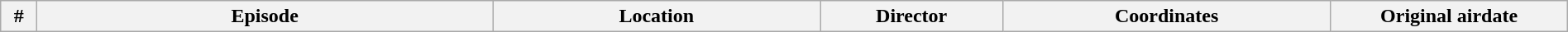<table class="wikitable plainrowheaders" style="width:100%; margin:auto;">
<tr>
<th width="2%">#</th>
<th width="25%">Episode</th>
<th width="18%">Location</th>
<th width="10%">Director</th>
<th width="18%">Coordinates</th>
<th width="13%">Original airdate<br>





</th>
</tr>
</table>
